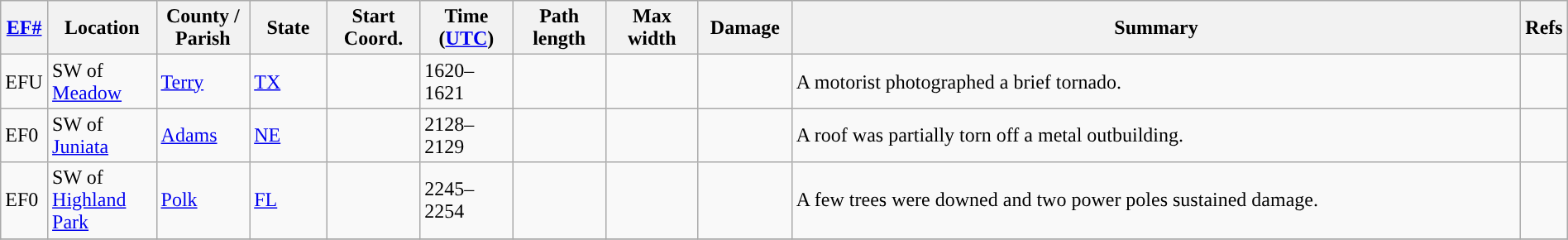<table class="wikitable sortable" style="width:100%;">
<tr>
<th scope="col" width="3%" align="center"><a href='#'>EF#</a></th>
<th scope="col" width="7%" align="center" class="unsortable">Location</th>
<th scope="col" width="6%" align="center" class="unsortable">County / Parish</th>
<th scope="col" width="5%" align="center">State</th>
<th scope="col" width="6%" align="center">Start Coord.</th>
<th scope="col" width="6%" align="center">Time (<a href='#'>UTC</a>)</th>
<th scope="col" width="6%" align="center">Path length</th>
<th scope="col" width="6%" align="center">Max width</th>
<th scope="col" width="6%" align="center">Damage</th>
<th scope="col" width="48%" class="unsortable" align="center">Summary</th>
<th scope="col" width="48%" class="unsortable" align="center">Refs</th>
</tr>
<tr>
<td>EFU</td>
<td>SW of <a href='#'>Meadow</a></td>
<td><a href='#'>Terry</a></td>
<td><a href='#'>TX</a></td>
<td></td>
<td>1620–1621</td>
<td></td>
<td></td>
<td></td>
<td>A motorist photographed a brief tornado.</td>
<td></td>
</tr>
<tr>
<td>EF0</td>
<td>SW of <a href='#'>Juniata</a></td>
<td><a href='#'>Adams</a></td>
<td><a href='#'>NE</a></td>
<td></td>
<td>2128–2129</td>
<td></td>
<td></td>
<td></td>
<td>A roof was partially torn off a metal outbuilding.</td>
<td></td>
</tr>
<tr>
<td>EF0</td>
<td>SW of <a href='#'>Highland Park</a></td>
<td><a href='#'>Polk</a></td>
<td><a href='#'>FL</a></td>
<td></td>
<td>2245–2254</td>
<td></td>
<td></td>
<td></td>
<td>A few trees were downed and two power poles sustained damage.</td>
<td></td>
</tr>
<tr>
</tr>
</table>
